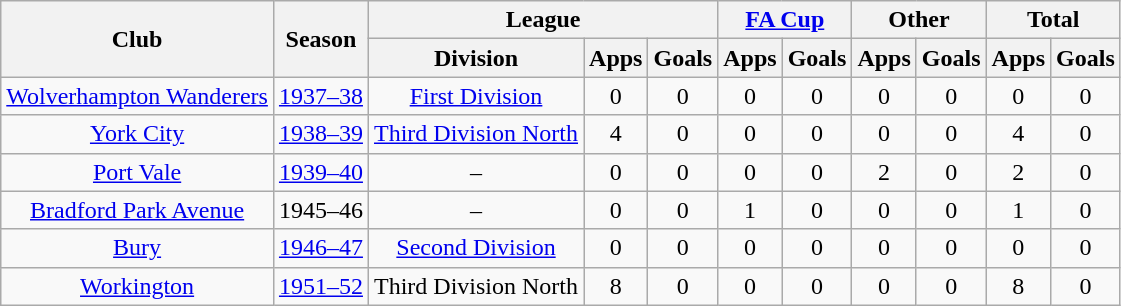<table class="wikitable" style="text-align:center">
<tr>
<th rowspan="2">Club</th>
<th rowspan="2">Season</th>
<th colspan="3">League</th>
<th colspan="2"><a href='#'>FA Cup</a></th>
<th colspan="2">Other</th>
<th colspan="2">Total</th>
</tr>
<tr>
<th>Division</th>
<th>Apps</th>
<th>Goals</th>
<th>Apps</th>
<th>Goals</th>
<th>Apps</th>
<th>Goals</th>
<th>Apps</th>
<th>Goals</th>
</tr>
<tr>
<td><a href='#'>Wolverhampton Wanderers</a></td>
<td><a href='#'>1937–38</a></td>
<td><a href='#'>First Division</a></td>
<td>0</td>
<td>0</td>
<td>0</td>
<td>0</td>
<td>0</td>
<td>0</td>
<td>0</td>
<td>0</td>
</tr>
<tr>
<td><a href='#'>York City</a></td>
<td><a href='#'>1938–39</a></td>
<td><a href='#'>Third Division North</a></td>
<td>4</td>
<td>0</td>
<td>0</td>
<td>0</td>
<td>0</td>
<td>0</td>
<td>4</td>
<td>0</td>
</tr>
<tr>
<td><a href='#'>Port Vale</a></td>
<td><a href='#'>1939–40</a></td>
<td>–</td>
<td>0</td>
<td>0</td>
<td>0</td>
<td>0</td>
<td>2</td>
<td>0</td>
<td>2</td>
<td>0</td>
</tr>
<tr>
<td><a href='#'>Bradford Park Avenue</a></td>
<td>1945–46</td>
<td>–</td>
<td>0</td>
<td>0</td>
<td>1</td>
<td>0</td>
<td>0</td>
<td>0</td>
<td>1</td>
<td>0</td>
</tr>
<tr>
<td><a href='#'>Bury</a></td>
<td><a href='#'>1946–47</a></td>
<td><a href='#'>Second Division</a></td>
<td>0</td>
<td>0</td>
<td>0</td>
<td>0</td>
<td>0</td>
<td>0</td>
<td>0</td>
<td>0</td>
</tr>
<tr>
<td><a href='#'>Workington</a></td>
<td><a href='#'>1951–52</a></td>
<td>Third Division North</td>
<td>8</td>
<td>0</td>
<td>0</td>
<td>0</td>
<td>0</td>
<td>0</td>
<td>8</td>
<td>0</td>
</tr>
</table>
